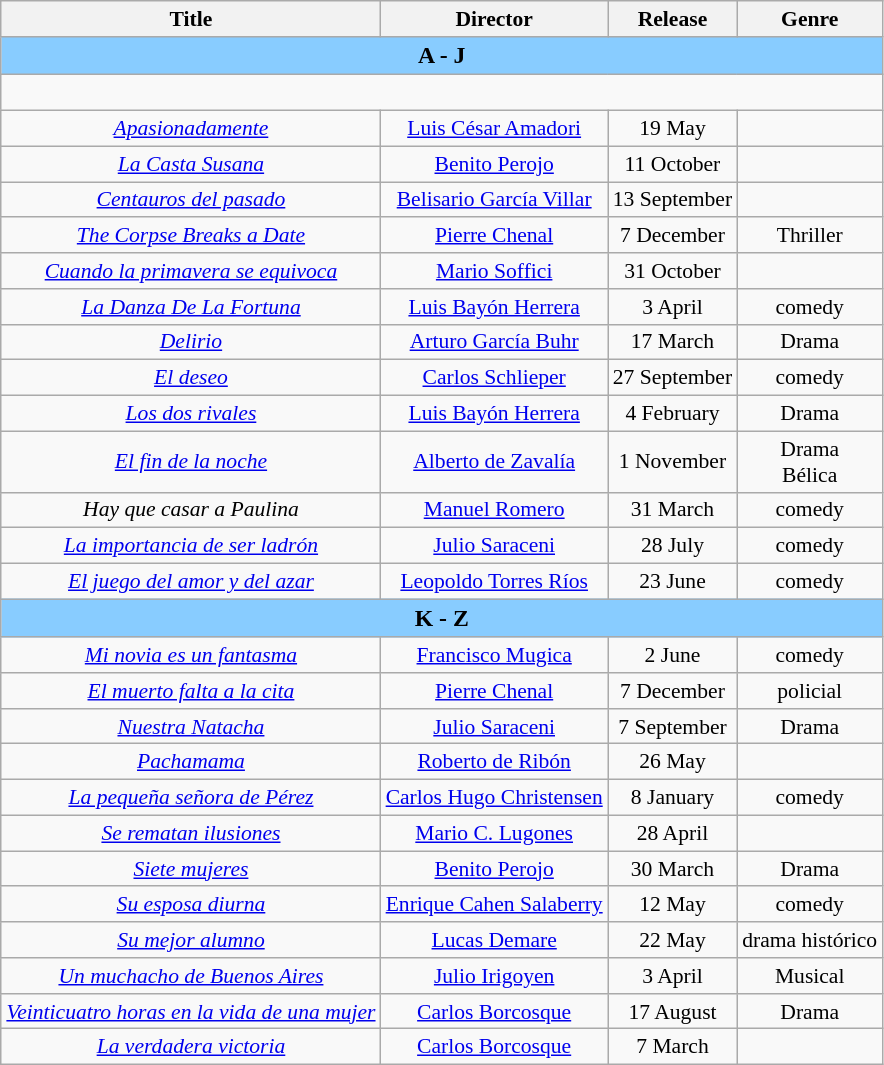<table class="wikitable" style="margin:1em 0 1em 1em; text-align: center; font-size: 90%;">
<tr>
<th scope="col">Title</th>
<th scope="col">Director</th>
<th scope="col">Release</th>
<th scope="col">Genre</th>
</tr>
<tr>
<th colspan="4" style="background-color:#88ccff; font-size:110%;"><strong>A  -  J</strong></th>
</tr>
<tr style="height:24px">
</tr>
<tr>
<td><em><a href='#'>Apasionadamente</a></em></td>
<td><a href='#'>Luis César Amadori</a></td>
<td>19 May</td>
<td></td>
</tr>
<tr>
<td><em><a href='#'>La Casta Susana</a></em></td>
<td><a href='#'>Benito Perojo</a></td>
<td>11 October</td>
<td></td>
</tr>
<tr>
<td><em><a href='#'>Centauros del pasado</a></em></td>
<td><a href='#'>Belisario García Villar</a></td>
<td>13 September</td>
<td></td>
</tr>
<tr>
<td><em><a href='#'>The Corpse Breaks a Date</a></em></td>
<td><a href='#'>Pierre Chenal</a></td>
<td>7 December</td>
<td>Thriller</td>
</tr>
<tr>
<td><em><a href='#'>Cuando la primavera se equivoca</a></em></td>
<td><a href='#'>Mario Soffici</a></td>
<td>31 October</td>
<td></td>
</tr>
<tr>
<td><em><a href='#'>La Danza De La Fortuna</a></em></td>
<td><a href='#'>Luis Bayón Herrera</a></td>
<td>3 April</td>
<td>comedy</td>
</tr>
<tr>
<td><em><a href='#'>Delirio</a></em></td>
<td><a href='#'>Arturo García Buhr</a></td>
<td>17 March</td>
<td>Drama</td>
</tr>
<tr>
<td><em><a href='#'>El deseo</a></em></td>
<td><a href='#'>Carlos Schlieper</a></td>
<td>27 September</td>
<td>comedy</td>
</tr>
<tr>
<td><em><a href='#'>Los dos rivales</a></em></td>
<td><a href='#'>Luis Bayón Herrera</a></td>
<td>4 February</td>
<td>Drama</td>
</tr>
<tr>
<td><em><a href='#'>El fin de la noche</a></em></td>
<td><a href='#'>Alberto de Zavalía</a></td>
<td>1 November</td>
<td>Drama<br>Bélica</td>
</tr>
<tr>
<td><em>Hay que casar a Paulina</em></td>
<td><a href='#'>Manuel Romero</a></td>
<td>31 March</td>
<td>comedy</td>
</tr>
<tr>
<td><em><a href='#'>La importancia de ser ladrón</a></em></td>
<td><a href='#'>Julio Saraceni</a></td>
<td>28 July</td>
<td>comedy</td>
</tr>
<tr>
<td><em><a href='#'>El juego del amor y del azar</a></em></td>
<td><a href='#'>Leopoldo Torres Ríos</a></td>
<td>23 June</td>
<td>comedy</td>
</tr>
<tr>
<th colspan="4" style="background-color:#88ccff; font-size:110%;"><strong>K  -  Z</strong></th>
</tr>
<tr>
<td><em><a href='#'>Mi novia es un fantasma</a></em></td>
<td><a href='#'>Francisco Mugica</a></td>
<td>2 June</td>
<td>comedy</td>
</tr>
<tr>
<td><em><a href='#'>El muerto falta a la cita</a></em></td>
<td><a href='#'>Pierre Chenal</a></td>
<td>7 December</td>
<td>policial</td>
</tr>
<tr>
<td><em><a href='#'>Nuestra Natacha</a></em></td>
<td><a href='#'>Julio Saraceni</a></td>
<td>7 September</td>
<td>Drama</td>
</tr>
<tr>
<td><em><a href='#'>Pachamama</a></em></td>
<td><a href='#'>Roberto de Ribón</a></td>
<td>26 May</td>
<td></td>
</tr>
<tr>
<td><em><a href='#'>La pequeña señora de Pérez</a></em></td>
<td><a href='#'>Carlos Hugo Christensen</a></td>
<td>8 January</td>
<td>comedy</td>
</tr>
<tr>
<td><em><a href='#'>Se rematan ilusiones</a></em></td>
<td><a href='#'>Mario C. Lugones</a></td>
<td>28 April</td>
<td></td>
</tr>
<tr>
<td><em><a href='#'>Siete mujeres</a></em></td>
<td><a href='#'>Benito Perojo</a></td>
<td>30 March</td>
<td>Drama</td>
</tr>
<tr>
<td><em><a href='#'>Su esposa diurna</a></em></td>
<td><a href='#'>Enrique Cahen Salaberry</a></td>
<td>12 May</td>
<td>comedy</td>
</tr>
<tr>
<td><em><a href='#'>Su mejor alumno</a></em></td>
<td><a href='#'>Lucas Demare</a></td>
<td>22 May</td>
<td>drama histórico</td>
</tr>
<tr>
<td><em><a href='#'>Un muchacho de Buenos Aires</a></em></td>
<td><a href='#'>Julio Irigoyen</a></td>
<td>3 April</td>
<td>Musical</td>
</tr>
<tr>
<td><em><a href='#'>Veinticuatro horas en la vida de una mujer</a></em></td>
<td><a href='#'>Carlos Borcosque</a></td>
<td>17 August</td>
<td>Drama</td>
</tr>
<tr>
<td><em><a href='#'>La verdadera victoria</a></em></td>
<td><a href='#'>Carlos Borcosque</a></td>
<td>7 March</td>
<td></td>
</tr>
</table>
